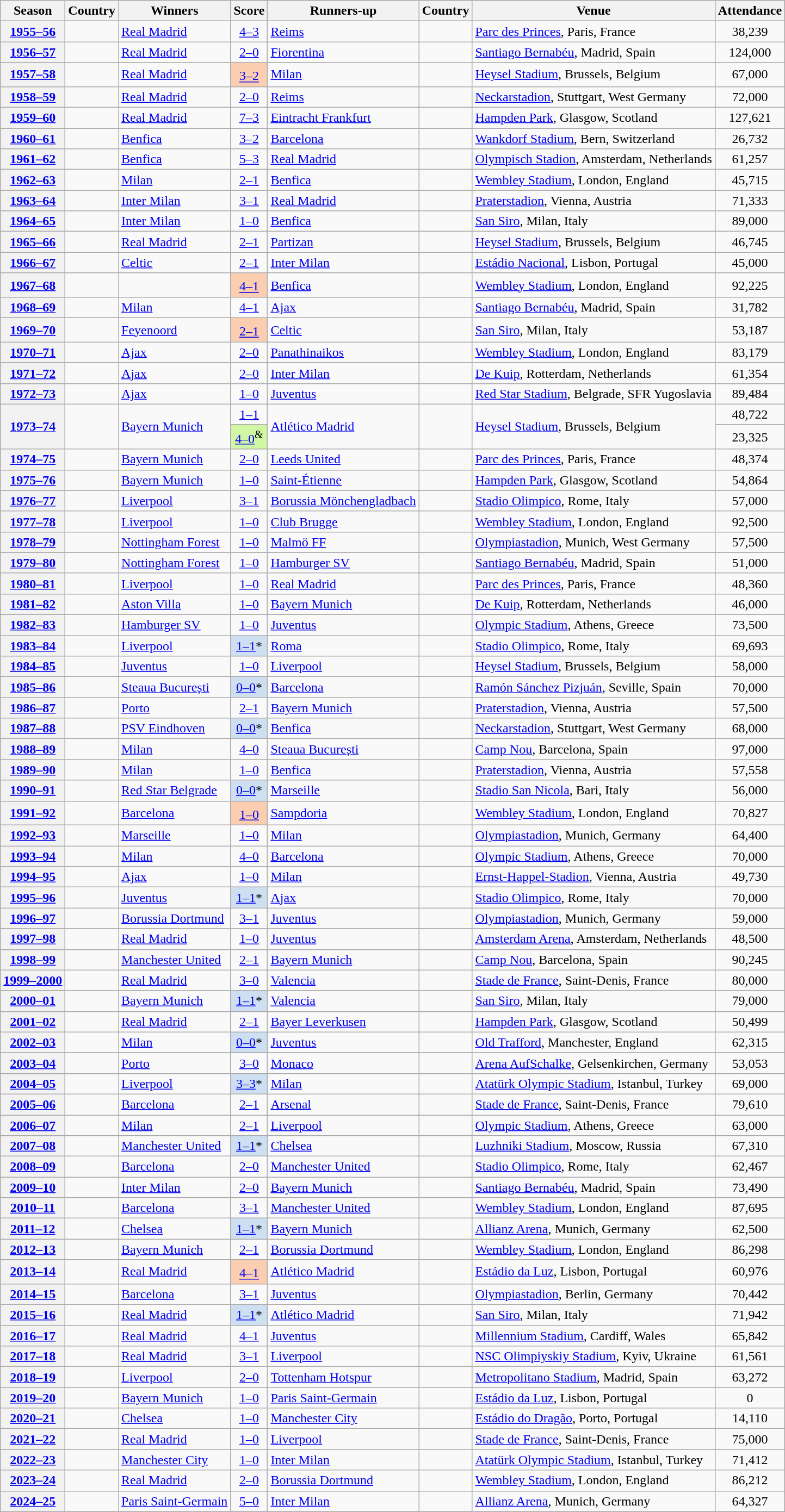<table class="wikitable plainrowheaders sortable">
<tr>
<th scope=col>Season</th>
<th scope=col>Country</th>
<th scope=col>Winners</th>
<th scope=col>Score</th>
<th scope=col>Runners-up</th>
<th scope=col>Country</th>
<th scope=col>Venue</th>
<th scope="col">Attendance</th>
</tr>
<tr>
<th scope="row" style="text-align:center"><a href='#'>1955–56</a></th>
<td></td>
<td><a href='#'>Real Madrid</a></td>
<td align=center><a href='#'>4–3</a></td>
<td><a href='#'>Reims</a></td>
<td></td>
<td><a href='#'>Parc des Princes</a>, Paris, France</td>
<td align=center>38,239</td>
</tr>
<tr>
<th scope="row" style="text-align:center"><a href='#'>1956–57</a></th>
<td></td>
<td><a href='#'>Real Madrid</a></td>
<td align=center><a href='#'>2–0</a></td>
<td><a href='#'>Fiorentina</a></td>
<td></td>
<td><a href='#'>Santiago Bernabéu</a>, Madrid, Spain</td>
<td align=center>124,000</td>
</tr>
<tr>
<th scope="row" style="text-align:center"><a href='#'>1957–58</a></th>
<td></td>
<td><a href='#'>Real Madrid</a></td>
<td align=center bgcolor=FBCEB1><a href='#'>3–2</a><sup></sup></td>
<td><a href='#'>Milan</a></td>
<td></td>
<td><a href='#'>Heysel Stadium</a>, Brussels, Belgium</td>
<td align=center>67,000</td>
</tr>
<tr>
<th scope="row" style="text-align:center"><a href='#'>1958–59</a></th>
<td></td>
<td><a href='#'>Real Madrid</a></td>
<td align=center><a href='#'>2–0</a></td>
<td><a href='#'>Reims</a></td>
<td></td>
<td><a href='#'>Neckarstadion</a>, Stuttgart, West Germany</td>
<td align=center>72,000</td>
</tr>
<tr>
<th scope="row" style="text-align:center"><a href='#'>1959–60</a></th>
<td></td>
<td><a href='#'>Real Madrid</a></td>
<td align=center><a href='#'>7–3</a></td>
<td><a href='#'>Eintracht Frankfurt</a></td>
<td data-sort-value="Germany"></td>
<td><a href='#'>Hampden Park</a>, Glasgow, Scotland</td>
<td align=center>127,621</td>
</tr>
<tr>
<th scope="row" style="text-align:center"><a href='#'>1960–61</a></th>
<td></td>
<td><a href='#'>Benfica</a></td>
<td align=center><a href='#'>3–2</a></td>
<td><a href='#'>Barcelona</a></td>
<td></td>
<td><a href='#'>Wankdorf Stadium</a>, Bern, Switzerland</td>
<td align=center>26,732</td>
</tr>
<tr>
<th scope="row" style="text-align:center"><a href='#'>1961–62</a></th>
<td></td>
<td><a href='#'>Benfica</a></td>
<td align=center><a href='#'>5–3</a></td>
<td><a href='#'>Real Madrid</a></td>
<td></td>
<td><a href='#'>Olympisch Stadion</a>, Amsterdam, Netherlands</td>
<td align=center>61,257</td>
</tr>
<tr>
<th scope="row" style="text-align:center"><a href='#'>1962–63</a></th>
<td></td>
<td><a href='#'>Milan</a></td>
<td align=center><a href='#'>2–1</a></td>
<td><a href='#'>Benfica</a></td>
<td></td>
<td><a href='#'>Wembley Stadium</a>, London, England</td>
<td align=center>45,715</td>
</tr>
<tr>
<th scope="row" style="text-align:center"><a href='#'>1963–64</a></th>
<td></td>
<td><a href='#'>Inter Milan</a></td>
<td align=center><a href='#'>3–1</a></td>
<td><a href='#'>Real Madrid</a></td>
<td></td>
<td><a href='#'>Praterstadion</a>, Vienna, Austria</td>
<td align=center>71,333</td>
</tr>
<tr>
<th scope="row" style="text-align:center"><a href='#'>1964–65</a></th>
<td></td>
<td><a href='#'>Inter Milan</a></td>
<td align=center><a href='#'>1–0</a></td>
<td><a href='#'>Benfica</a></td>
<td></td>
<td><a href='#'>San Siro</a>, Milan, Italy</td>
<td align=center>89,000</td>
</tr>
<tr>
<th scope="row" style="text-align:center"><a href='#'>1965–66</a></th>
<td></td>
<td><a href='#'>Real Madrid</a></td>
<td align=center><a href='#'>2–1</a></td>
<td><a href='#'>Partizan</a></td>
<td></td>
<td><a href='#'>Heysel Stadium</a>, Brussels, Belgium</td>
<td align=center>46,745</td>
</tr>
<tr>
<th scope="row" style="text-align:center"><a href='#'>1966–67</a></th>
<td></td>
<td><a href='#'>Celtic</a></td>
<td align=center><a href='#'>2–1</a></td>
<td><a href='#'>Inter Milan</a></td>
<td></td>
<td><a href='#'>Estádio Nacional</a>, Lisbon, Portugal</td>
<td align=center>45,000</td>
</tr>
<tr>
<th scope="row" style="text-align:center"><a href='#'>1967–68</a></th>
<td></td>
<td></td>
<td align=center bgcolor=FBCEB1><a href='#'>4–1</a><sup></sup></td>
<td><a href='#'>Benfica</a></td>
<td></td>
<td><a href='#'>Wembley Stadium</a>, London, England</td>
<td align=center>92,225</td>
</tr>
<tr>
<th scope="row" style="text-align:center"><a href='#'>1968–69</a></th>
<td></td>
<td><a href='#'>Milan</a></td>
<td align=center><a href='#'>4–1</a></td>
<td><a href='#'>Ajax</a></td>
<td></td>
<td><a href='#'>Santiago Bernabéu</a>, Madrid, Spain</td>
<td align=center>31,782</td>
</tr>
<tr>
<th scope="row" style="text-align:center"><a href='#'>1969–70</a></th>
<td></td>
<td><a href='#'>Feyenoord</a></td>
<td align=center bgcolor=FBCEB1><a href='#'>2–1</a><sup></sup></td>
<td><a href='#'>Celtic</a></td>
<td></td>
<td><a href='#'>San Siro</a>, Milan, Italy</td>
<td align=center>53,187</td>
</tr>
<tr>
<th scope="row" style="text-align:center"><a href='#'>1970–71</a></th>
<td></td>
<td><a href='#'>Ajax</a></td>
<td align=center><a href='#'>2–0</a></td>
<td><a href='#'>Panathinaikos</a></td>
<td></td>
<td><a href='#'>Wembley Stadium</a>, London, England</td>
<td align=center>83,179</td>
</tr>
<tr>
<th scope="row" style="text-align:center"><a href='#'>1971–72</a></th>
<td></td>
<td><a href='#'>Ajax</a></td>
<td align=center><a href='#'>2–0</a></td>
<td><a href='#'>Inter Milan</a></td>
<td></td>
<td><a href='#'>De Kuip</a>, Rotterdam, Netherlands</td>
<td align=center>61,354</td>
</tr>
<tr>
<th scope="row" style="text-align:center"><a href='#'>1972–73</a></th>
<td></td>
<td><a href='#'>Ajax</a></td>
<td align=center><a href='#'>1–0</a></td>
<td><a href='#'>Juventus</a></td>
<td></td>
<td><a href='#'>Red Star Stadium</a>, Belgrade, SFR Yugoslavia</td>
<td align=center>89,484</td>
</tr>
<tr>
<th scope="row" rowspan="2" style="text-align:center"><a href='#'>1973–74</a></th>
<td rowspan="2" data-sort-value="Germany"></td>
<td rowspan="2"><a href='#'>Bayern Munich</a></td>
<td align=center><a href='#'>1–1</a></td>
<td rowspan="2"><a href='#'>Atlético Madrid</a></td>
<td rowspan="2"></td>
<td rowspan="2"><a href='#'>Heysel Stadium</a>, Brussels, Belgium</td>
<td align=center>48,722</td>
</tr>
<tr>
<td align=center bgcolor=d1f7a5><a href='#'>4–0</a><sup>&</sup></td>
<td align=center>23,325</td>
</tr>
<tr>
<th scope="row" style="text-align:center"><a href='#'>1974–75</a></th>
<td data-sort-value="Germany"></td>
<td><a href='#'>Bayern Munich</a></td>
<td align=center><a href='#'>2–0</a></td>
<td><a href='#'>Leeds United</a></td>
<td></td>
<td><a href='#'>Parc des Princes</a>, Paris, France</td>
<td align=center>48,374</td>
</tr>
<tr>
<th scope="row" style="text-align:center"><a href='#'>1975–76</a></th>
<td data-sort-value="Germany"></td>
<td><a href='#'>Bayern Munich</a></td>
<td align=center><a href='#'>1–0</a></td>
<td><a href='#'>Saint-Étienne</a></td>
<td></td>
<td><a href='#'>Hampden Park</a>, Glasgow, Scotland</td>
<td align=center>54,864</td>
</tr>
<tr>
<th scope="row" style="text-align:center"><a href='#'>1976–77</a></th>
<td></td>
<td><a href='#'>Liverpool</a></td>
<td align=center><a href='#'>3–1</a></td>
<td><a href='#'>Borussia Mönchengladbach</a></td>
<td data-sort-value="Germany"></td>
<td><a href='#'>Stadio Olimpico</a>, Rome, Italy</td>
<td align=center>57,000</td>
</tr>
<tr>
<th scope="row" style="text-align:center"><a href='#'>1977–78</a></th>
<td></td>
<td><a href='#'>Liverpool</a></td>
<td align=center><a href='#'>1–0</a></td>
<td><a href='#'>Club Brugge</a></td>
<td></td>
<td><a href='#'>Wembley Stadium</a>, London, England</td>
<td align=center>92,500</td>
</tr>
<tr>
<th scope="row" style="text-align:center"><a href='#'>1978–79</a></th>
<td></td>
<td><a href='#'>Nottingham Forest</a></td>
<td align=center><a href='#'>1–0</a></td>
<td><a href='#'>Malmö FF</a></td>
<td></td>
<td><a href='#'>Olympiastadion</a>, Munich, West Germany</td>
<td align=center>57,500</td>
</tr>
<tr>
<th scope="row" style="text-align:center"><a href='#'>1979–80</a></th>
<td></td>
<td><a href='#'>Nottingham Forest</a></td>
<td align=center><a href='#'>1–0</a></td>
<td><a href='#'>Hamburger SV</a></td>
<td data-sort-value="Germany"></td>
<td><a href='#'>Santiago Bernabéu</a>, Madrid, Spain</td>
<td align=center>51,000</td>
</tr>
<tr>
<th scope="row" style="text-align:center"><a href='#'>1980–81</a></th>
<td></td>
<td><a href='#'>Liverpool</a></td>
<td align=center><a href='#'>1–0</a></td>
<td><a href='#'>Real Madrid</a></td>
<td></td>
<td><a href='#'>Parc des Princes</a>, Paris, France</td>
<td align=center>48,360</td>
</tr>
<tr>
<th scope="row" style="text-align:center"><a href='#'>1981–82</a></th>
<td></td>
<td><a href='#'>Aston Villa</a></td>
<td align=center><a href='#'>1–0</a></td>
<td><a href='#'>Bayern Munich</a></td>
<td data-sort-value="Germany"></td>
<td><a href='#'>De Kuip</a>, Rotterdam, Netherlands</td>
<td align=center>46,000</td>
</tr>
<tr>
<th scope="row" style="text-align:center"><a href='#'>1982–83</a></th>
<td data-sort-value="Germany"></td>
<td><a href='#'>Hamburger SV</a></td>
<td align=center><a href='#'>1–0</a></td>
<td><a href='#'>Juventus</a></td>
<td></td>
<td><a href='#'>Olympic Stadium</a>, Athens, Greece</td>
<td align=center>73,500</td>
</tr>
<tr>
<th scope="row" style="text-align:center"><a href='#'>1983–84</a></th>
<td></td>
<td><a href='#'>Liverpool</a></td>
<td align=center bgcolor=cedff2><a href='#'>1–1</a>*</td>
<td><a href='#'>Roma</a></td>
<td></td>
<td><a href='#'>Stadio Olimpico</a>, Rome, Italy</td>
<td align=center>69,693</td>
</tr>
<tr>
<th scope="row" style="text-align:center"><a href='#'>1984–85</a></th>
<td></td>
<td><a href='#'>Juventus</a></td>
<td align=center><a href='#'>1–0</a></td>
<td><a href='#'>Liverpool</a></td>
<td></td>
<td><a href='#'>Heysel Stadium</a>, Brussels, Belgium</td>
<td align=center>58,000</td>
</tr>
<tr>
<th scope="row" style="text-align:center"><a href='#'>1985–86</a></th>
<td></td>
<td><a href='#'>Steaua București</a></td>
<td align=center bgcolor=cedff2><a href='#'>0–0</a>*</td>
<td><a href='#'>Barcelona</a></td>
<td></td>
<td><a href='#'>Ramón Sánchez Pizjuán</a>, Seville, Spain</td>
<td align=center>70,000</td>
</tr>
<tr>
<th scope="row" style="text-align:center"><a href='#'>1986–87</a></th>
<td></td>
<td><a href='#'>Porto</a></td>
<td align=center><a href='#'>2–1</a></td>
<td><a href='#'>Bayern Munich</a></td>
<td data-sort-value="Germany"></td>
<td><a href='#'>Praterstadion</a>, Vienna, Austria</td>
<td align=center>57,500</td>
</tr>
<tr>
<th scope="row" style="text-align:center"><a href='#'>1987–88</a></th>
<td></td>
<td><a href='#'>PSV Eindhoven</a></td>
<td align=center bgcolor=cedff2><a href='#'>0–0</a>*</td>
<td><a href='#'>Benfica</a></td>
<td></td>
<td><a href='#'>Neckarstadion</a>, Stuttgart, West Germany</td>
<td align=center>68,000</td>
</tr>
<tr>
<th scope="row" style="text-align:center"><a href='#'>1988–89</a></th>
<td></td>
<td><a href='#'>Milan</a></td>
<td align=center><a href='#'>4–0</a></td>
<td><a href='#'>Steaua București</a></td>
<td></td>
<td><a href='#'>Camp Nou</a>, Barcelona, Spain</td>
<td align=center>97,000</td>
</tr>
<tr>
<th scope="row" style="text-align:center"><a href='#'>1989–90</a></th>
<td></td>
<td><a href='#'>Milan</a></td>
<td align=center><a href='#'>1–0</a></td>
<td><a href='#'>Benfica</a></td>
<td></td>
<td><a href='#'>Praterstadion</a>, Vienna, Austria</td>
<td align=center>57,558</td>
</tr>
<tr>
<th scope="row" style="text-align:center"><a href='#'>1990–91</a></th>
<td></td>
<td><a href='#'>Red Star Belgrade</a></td>
<td align=center bgcolor=cedff2><a href='#'>0–0</a>*</td>
<td><a href='#'>Marseille</a></td>
<td></td>
<td><a href='#'>Stadio San Nicola</a>, Bari, Italy</td>
<td align=center>56,000</td>
</tr>
<tr>
<th scope="row" style="text-align:center"><a href='#'>1991–92</a></th>
<td></td>
<td><a href='#'>Barcelona</a></td>
<td align=center bgcolor=FBCEB1><a href='#'>1–0</a><sup></sup></td>
<td><a href='#'>Sampdoria</a></td>
<td></td>
<td><a href='#'>Wembley Stadium</a>, London, England</td>
<td align=center>70,827</td>
</tr>
<tr>
<th scope="row" style="text-align:center"><a href='#'>1992–93</a></th>
<td></td>
<td><a href='#'>Marseille</a></td>
<td align=center><a href='#'>1–0</a></td>
<td><a href='#'>Milan</a></td>
<td></td>
<td><a href='#'>Olympiastadion</a>, Munich, Germany</td>
<td align=center>64,400</td>
</tr>
<tr>
<th scope="row" style="text-align:center"><a href='#'>1993–94</a></th>
<td></td>
<td><a href='#'>Milan</a></td>
<td align=center><a href='#'>4–0</a></td>
<td><a href='#'>Barcelona</a></td>
<td></td>
<td><a href='#'>Olympic Stadium</a>, Athens, Greece</td>
<td align=center>70,000</td>
</tr>
<tr>
<th scope="row" style="text-align:center"><a href='#'>1994–95</a></th>
<td></td>
<td><a href='#'>Ajax</a></td>
<td align=center><a href='#'>1–0</a></td>
<td><a href='#'>Milan</a></td>
<td></td>
<td><a href='#'>Ernst-Happel-Stadion</a>, Vienna, Austria</td>
<td align=center>49,730</td>
</tr>
<tr>
<th scope="row" style="text-align:center"><a href='#'>1995–96</a></th>
<td></td>
<td><a href='#'>Juventus</a></td>
<td align=center bgcolor=cedff2><a href='#'>1–1</a>*</td>
<td><a href='#'>Ajax</a></td>
<td></td>
<td><a href='#'>Stadio Olimpico</a>, Rome, Italy</td>
<td align=center>70,000</td>
</tr>
<tr>
<th scope="row" style="text-align:center"><a href='#'>1996–97</a></th>
<td></td>
<td><a href='#'>Borussia Dortmund</a></td>
<td align=center><a href='#'>3–1</a></td>
<td><a href='#'>Juventus</a></td>
<td></td>
<td><a href='#'>Olympiastadion</a>, Munich, Germany</td>
<td align=center>59,000</td>
</tr>
<tr>
<th scope="row" style="text-align:center"><a href='#'>1997–98</a></th>
<td></td>
<td><a href='#'>Real Madrid</a></td>
<td align=center><a href='#'>1–0</a></td>
<td><a href='#'>Juventus</a></td>
<td></td>
<td><a href='#'>Amsterdam Arena</a>, Amsterdam, Netherlands</td>
<td align=center>48,500</td>
</tr>
<tr>
<th scope="row" style="text-align:center"><a href='#'>1998–99</a></th>
<td></td>
<td><a href='#'>Manchester United</a></td>
<td align=center><a href='#'>2–1</a></td>
<td><a href='#'>Bayern Munich</a></td>
<td></td>
<td><a href='#'>Camp Nou</a>, Barcelona, Spain</td>
<td align=center>90,245</td>
</tr>
<tr>
<th scope="row" style="text-align:center"><a href='#'>1999–2000</a></th>
<td></td>
<td><a href='#'>Real Madrid</a></td>
<td align=center><a href='#'>3–0</a></td>
<td><a href='#'>Valencia</a></td>
<td></td>
<td><a href='#'>Stade de France</a>, Saint-Denis, France</td>
<td align=center>80,000</td>
</tr>
<tr>
<th scope="row" style="text-align:center"><a href='#'>2000–01</a></th>
<td></td>
<td><a href='#'>Bayern Munich</a></td>
<td align=center bgcolor=cedff2><a href='#'>1–1</a>*</td>
<td><a href='#'>Valencia</a></td>
<td></td>
<td><a href='#'>San Siro</a>, Milan, Italy</td>
<td align=center>79,000</td>
</tr>
<tr>
<th scope="row" style="text-align:center"><a href='#'>2001–02</a></th>
<td></td>
<td><a href='#'>Real Madrid</a></td>
<td align=center><a href='#'>2–1</a></td>
<td><a href='#'>Bayer Leverkusen</a></td>
<td></td>
<td><a href='#'>Hampden Park</a>, Glasgow, Scotland</td>
<td align=center>50,499</td>
</tr>
<tr>
<th scope="row" style="text-align:center"><a href='#'>2002–03</a></th>
<td></td>
<td><a href='#'>Milan</a></td>
<td align=center bgcolor=cedff2><a href='#'>0–0</a>*</td>
<td><a href='#'>Juventus</a></td>
<td></td>
<td><a href='#'>Old Trafford</a>, Manchester, England</td>
<td align=center>62,315</td>
</tr>
<tr>
<th scope="row" style="text-align:center"><a href='#'>2003–04</a></th>
<td></td>
<td><a href='#'>Porto</a></td>
<td align=center><a href='#'>3–0</a></td>
<td><a href='#'>Monaco</a></td>
<td></td>
<td><a href='#'>Arena AufSchalke</a>, Gelsenkirchen, Germany</td>
<td align=center>53,053</td>
</tr>
<tr>
<th scope="row" style="text-align:center"><a href='#'>2004–05</a></th>
<td></td>
<td><a href='#'>Liverpool</a></td>
<td align=center bgcolor=cedff2><a href='#'>3–3</a>*</td>
<td><a href='#'>Milan</a></td>
<td></td>
<td><a href='#'>Atatürk Olympic Stadium</a>, Istanbul, Turkey</td>
<td align=center>69,000</td>
</tr>
<tr>
<th scope="row" style="text-align:center"><a href='#'>2005–06</a></th>
<td></td>
<td><a href='#'>Barcelona</a></td>
<td align=center><a href='#'>2–1</a></td>
<td><a href='#'>Arsenal</a></td>
<td></td>
<td><a href='#'>Stade de France</a>, Saint-Denis, France</td>
<td align=center>79,610</td>
</tr>
<tr>
<th scope="row" style="text-align:center"><a href='#'>2006–07</a></th>
<td></td>
<td><a href='#'>Milan</a></td>
<td align=center><a href='#'>2–1</a></td>
<td><a href='#'>Liverpool</a></td>
<td></td>
<td><a href='#'>Olympic Stadium</a>, Athens, Greece</td>
<td align=center>63,000</td>
</tr>
<tr>
<th scope="row" style="text-align:center"><a href='#'>2007–08</a></th>
<td></td>
<td><a href='#'>Manchester United</a></td>
<td align=center bgcolor=cedff2><a href='#'>1–1</a>*</td>
<td><a href='#'>Chelsea</a></td>
<td></td>
<td><a href='#'>Luzhniki Stadium</a>, Moscow, Russia</td>
<td align=center>67,310</td>
</tr>
<tr>
<th scope="row" style="text-align:center"><a href='#'>2008–09</a></th>
<td></td>
<td><a href='#'>Barcelona</a></td>
<td align=center><a href='#'>2–0</a></td>
<td><a href='#'>Manchester United</a></td>
<td></td>
<td><a href='#'>Stadio Olimpico</a>, Rome, Italy</td>
<td align=center>62,467</td>
</tr>
<tr>
<th scope="row" style="text-align:center"><a href='#'>2009–10</a></th>
<td></td>
<td><a href='#'>Inter Milan</a></td>
<td align=center><a href='#'>2–0</a></td>
<td><a href='#'>Bayern Munich</a></td>
<td></td>
<td><a href='#'>Santiago Bernabéu</a>, Madrid, Spain</td>
<td align=center>73,490</td>
</tr>
<tr>
<th scope="row" style="text-align:center"><a href='#'>2010–11</a></th>
<td></td>
<td><a href='#'>Barcelona</a></td>
<td align=center><a href='#'>3–1</a></td>
<td><a href='#'>Manchester United</a></td>
<td></td>
<td><a href='#'>Wembley Stadium</a>, London, England</td>
<td align=center>87,695</td>
</tr>
<tr>
<th scope="row" style="text-align:center"><a href='#'>2011–12</a></th>
<td></td>
<td><a href='#'>Chelsea</a></td>
<td align=center bgcolor=cedff2><a href='#'>1–1</a>*</td>
<td><a href='#'>Bayern Munich</a></td>
<td></td>
<td><a href='#'>Allianz Arena</a>, Munich, Germany</td>
<td align=center>62,500</td>
</tr>
<tr>
<th scope="row" style="text-align:center"><a href='#'>2012–13</a></th>
<td></td>
<td><a href='#'>Bayern Munich</a></td>
<td align=center><a href='#'>2–1</a></td>
<td><a href='#'>Borussia Dortmund</a></td>
<td></td>
<td><a href='#'>Wembley Stadium</a>, London, England</td>
<td align=center>86,298</td>
</tr>
<tr>
<th scope="row" style="text-align:center"><a href='#'>2013–14</a></th>
<td></td>
<td><a href='#'>Real Madrid</a></td>
<td align=center bgcolor=FBCEB1><a href='#'>4–1</a><sup></sup></td>
<td><a href='#'>Atlético Madrid</a></td>
<td></td>
<td><a href='#'>Estádio da Luz</a>, Lisbon, Portugal</td>
<td align=center>60,976</td>
</tr>
<tr>
<th scope="row" style="text-align:center"><a href='#'>2014–15</a></th>
<td></td>
<td><a href='#'>Barcelona</a></td>
<td align=center><a href='#'>3–1</a></td>
<td><a href='#'>Juventus</a></td>
<td></td>
<td><a href='#'>Olympiastadion</a>, Berlin, Germany</td>
<td align=center>70,442</td>
</tr>
<tr>
<th scope="row" style="text-align:center"><a href='#'>2015–16</a></th>
<td></td>
<td><a href='#'>Real Madrid</a></td>
<td align=center bgcolor=cedff2><a href='#'>1–1</a>*</td>
<td><a href='#'>Atlético Madrid</a></td>
<td></td>
<td><a href='#'>San Siro</a>, Milan, Italy</td>
<td align=center>71,942</td>
</tr>
<tr>
<th scope="row" style="text-align:center"><a href='#'>2016–17</a></th>
<td></td>
<td><a href='#'>Real Madrid</a></td>
<td align=center><a href='#'>4–1</a></td>
<td><a href='#'>Juventus</a></td>
<td></td>
<td><a href='#'>Millennium Stadium</a>, Cardiff, Wales</td>
<td align=center>65,842</td>
</tr>
<tr>
<th scope="row" style="text-align:center"><a href='#'>2017–18</a></th>
<td></td>
<td><a href='#'>Real Madrid</a></td>
<td align=center><a href='#'>3–1</a></td>
<td><a href='#'>Liverpool</a></td>
<td></td>
<td><a href='#'>NSC Olimpiyskiy Stadium</a>, Kyiv, Ukraine</td>
<td align=center>61,561</td>
</tr>
<tr>
<th scope="row" style="text-align:center"><a href='#'>2018–19</a></th>
<td></td>
<td><a href='#'>Liverpool</a></td>
<td align="center"><a href='#'>2–0</a></td>
<td><a href='#'>Tottenham Hotspur</a></td>
<td></td>
<td><a href='#'>Metropolitano Stadium</a>, Madrid, Spain</td>
<td align="center">63,272</td>
</tr>
<tr>
<th scope="row" style="text-align:center"><a href='#'>2019–20</a></th>
<td></td>
<td><a href='#'>Bayern Munich</a></td>
<td align=center><a href='#'>1–0</a></td>
<td><a href='#'>Paris Saint-Germain</a></td>
<td></td>
<td><a href='#'>Estádio da Luz</a>, Lisbon, Portugal</td>
<td align=center>0</td>
</tr>
<tr>
<th scope="row" style="text-align:center"><a href='#'>2020–21</a></th>
<td></td>
<td><a href='#'>Chelsea</a></td>
<td align=center><a href='#'>1–0</a></td>
<td><a href='#'>Manchester City</a></td>
<td></td>
<td><a href='#'>Estádio do Dragão</a>, Porto, Portugal</td>
<td align="center">14,110</td>
</tr>
<tr>
<th scope="row" style="text-align:center"><a href='#'>2021–22</a></th>
<td></td>
<td><a href='#'>Real Madrid</a></td>
<td align=center><a href='#'>1–0</a></td>
<td><a href='#'>Liverpool</a></td>
<td></td>
<td><a href='#'>Stade de France</a>, Saint-Denis, France</td>
<td align="center">75,000</td>
</tr>
<tr>
<th scope="row" style="text-align:center"><a href='#'>2022–23</a></th>
<td></td>
<td><a href='#'>Manchester City</a></td>
<td align=center><a href='#'>1–0</a></td>
<td><a href='#'>Inter Milan</a></td>
<td></td>
<td><a href='#'>Atatürk Olympic Stadium</a>, Istanbul, Turkey</td>
<td align="center">71,412</td>
</tr>
<tr>
<th scope="row" style="text-align:center"><a href='#'>2023–24</a></th>
<td></td>
<td><a href='#'>Real Madrid</a></td>
<td align=center><a href='#'>2–0</a></td>
<td><a href='#'>Borussia Dortmund</a></td>
<td></td>
<td><a href='#'>Wembley Stadium</a>, London, England</td>
<td align="center">86,212</td>
</tr>
<tr>
<th scope="row" style="text-align:center"><a href='#'>2024–25</a></th>
<td></td>
<td><a href='#'>Paris Saint-Germain</a></td>
<td align=center><a href='#'>5–0</a></td>
<td><a href='#'>Inter Milan</a></td>
<td></td>
<td><a href='#'>Allianz Arena</a>, Munich, Germany</td>
<td align="center">64,327</td>
</tr>
</table>
